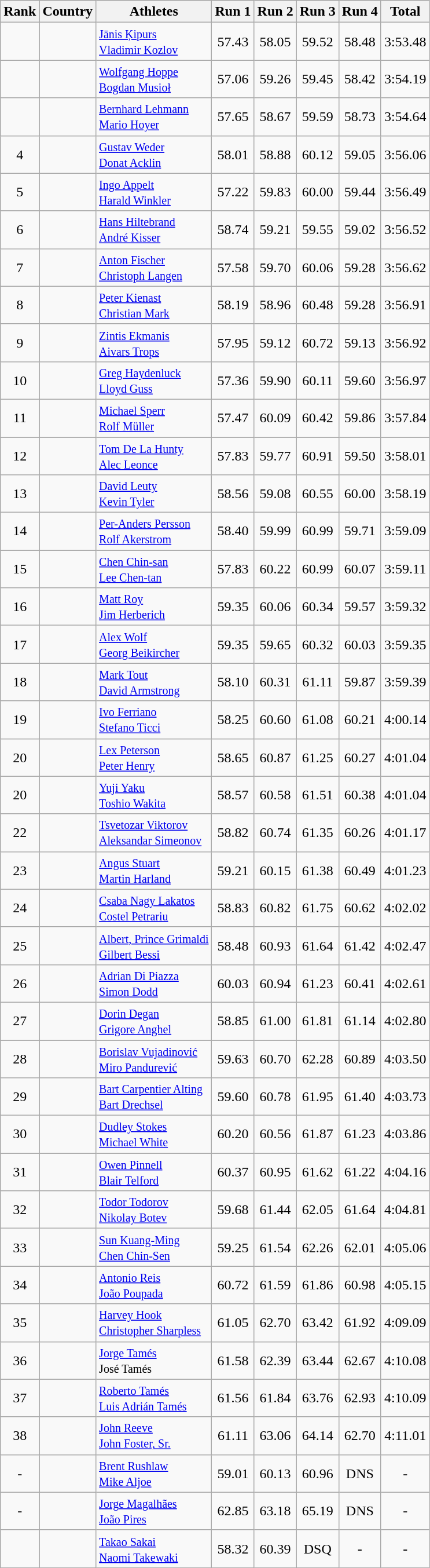<table class="wikitable sortable" style="text-align:center">
<tr>
<th>Rank</th>
<th>Country</th>
<th>Athletes</th>
<th>Run 1</th>
<th>Run 2</th>
<th>Run 3</th>
<th>Run 4</th>
<th>Total</th>
</tr>
<tr>
<td></td>
<td align=left></td>
<td align=left><small> <a href='#'>Jānis Ķipurs</a> <br> <a href='#'>Vladimir Kozlov</a> </small></td>
<td>57.43</td>
<td>58.05</td>
<td>59.52</td>
<td>58.48</td>
<td>3:53.48</td>
</tr>
<tr>
<td></td>
<td align=left></td>
<td align=left><small> <a href='#'>Wolfgang Hoppe</a> <br> <a href='#'>Bogdan Musioł</a> </small></td>
<td>57.06</td>
<td>59.26</td>
<td>59.45</td>
<td>58.42</td>
<td>3:54.19</td>
</tr>
<tr>
<td></td>
<td align=left></td>
<td align=left><small> <a href='#'>Bernhard Lehmann</a> <br> <a href='#'>Mario Hoyer</a></small></td>
<td>57.65</td>
<td>58.67</td>
<td>59.59</td>
<td>58.73</td>
<td>3:54.64</td>
</tr>
<tr>
<td>4</td>
<td align=left></td>
<td align=left><small> <a href='#'>Gustav Weder</a> <br> <a href='#'>Donat Acklin</a> </small></td>
<td>58.01</td>
<td>58.88</td>
<td>60.12</td>
<td>59.05</td>
<td>3:56.06</td>
</tr>
<tr>
<td>5</td>
<td align=left></td>
<td align=left><small> <a href='#'>Ingo Appelt</a> <br> <a href='#'>Harald Winkler</a></small></td>
<td>57.22</td>
<td>59.83</td>
<td>60.00</td>
<td>59.44</td>
<td>3:56.49</td>
</tr>
<tr>
<td>6</td>
<td align=left></td>
<td align=left><small> <a href='#'>Hans Hiltebrand</a> <br> <a href='#'>André Kisser</a></small></td>
<td>58.74</td>
<td>59.21</td>
<td>59.55</td>
<td>59.02</td>
<td>3:56.52</td>
</tr>
<tr>
<td>7</td>
<td align=left></td>
<td align=left><small> <a href='#'>Anton Fischer</a> <br> <a href='#'>Christoph Langen</a> </small></td>
<td>57.58</td>
<td>59.70</td>
<td>60.06</td>
<td>59.28</td>
<td>3:56.62</td>
</tr>
<tr>
<td>8</td>
<td align=left></td>
<td align=left><small> <a href='#'>Peter Kienast</a> <br> <a href='#'>Christian Mark</a> </small></td>
<td>58.19</td>
<td>58.96</td>
<td>60.48</td>
<td>59.28</td>
<td>3:56.91</td>
</tr>
<tr>
<td>9</td>
<td align=left></td>
<td align=left><small> <a href='#'>Zintis Ekmanis</a> <br> <a href='#'>Aivars Trops</a></small></td>
<td>57.95</td>
<td>59.12</td>
<td>60.72</td>
<td>59.13</td>
<td>3:56.92</td>
</tr>
<tr>
<td>10</td>
<td align=left></td>
<td align=left><small> <a href='#'>Greg Haydenluck</a> <br> <a href='#'>Lloyd Guss</a></small></td>
<td>57.36</td>
<td>59.90</td>
<td>60.11</td>
<td>59.60</td>
<td>3:56.97</td>
</tr>
<tr>
<td>11</td>
<td align=left></td>
<td align=left><small> <a href='#'>Michael Sperr</a> <br> <a href='#'>Rolf Müller</a> </small></td>
<td>57.47</td>
<td>60.09</td>
<td>60.42</td>
<td>59.86</td>
<td>3:57.84</td>
</tr>
<tr>
<td>12</td>
<td align=left></td>
<td align=left><small> <a href='#'>Tom De La Hunty</a> <br> <a href='#'>Alec Leonce</a></small></td>
<td>57.83</td>
<td>59.77</td>
<td>60.91</td>
<td>59.50</td>
<td>3:58.01</td>
</tr>
<tr>
<td>13</td>
<td align=left></td>
<td align=left><small> <a href='#'>David Leuty</a> <br> <a href='#'>Kevin Tyler</a></small></td>
<td>58.56</td>
<td>59.08</td>
<td>60.55</td>
<td>60.00</td>
<td>3:58.19</td>
</tr>
<tr>
<td>14</td>
<td align=left></td>
<td align=left><small> <a href='#'>Per-Anders Persson</a> <br> <a href='#'>Rolf Akerstrom</a> </small></td>
<td>58.40</td>
<td>59.99</td>
<td>60.99</td>
<td>59.71</td>
<td>3:59.09</td>
</tr>
<tr>
<td>15</td>
<td align=left></td>
<td align=left><small> <a href='#'>Chen Chin-san</a> <br> <a href='#'>Lee Chen-tan</a></small></td>
<td>57.83</td>
<td>60.22</td>
<td>60.99</td>
<td>60.07</td>
<td>3:59.11</td>
</tr>
<tr>
<td>16</td>
<td align=left></td>
<td align=left><small> <a href='#'>Matt Roy</a> <br> <a href='#'>Jim Herberich</a></small></td>
<td>59.35</td>
<td>60.06</td>
<td>60.34</td>
<td>59.57</td>
<td>3:59.32</td>
</tr>
<tr>
<td>17</td>
<td align=left></td>
<td align=left><small> <a href='#'>Alex Wolf</a> <br> <a href='#'>Georg Beikircher</a> </small></td>
<td>59.35</td>
<td>59.65</td>
<td>60.32</td>
<td>60.03</td>
<td>3:59.35</td>
</tr>
<tr>
<td>18</td>
<td align=left></td>
<td align=left><small> <a href='#'>Mark Tout</a> <br> <a href='#'>David Armstrong</a> </small></td>
<td>58.10</td>
<td>60.31</td>
<td>61.11</td>
<td>59.87</td>
<td>3:59.39</td>
</tr>
<tr>
<td>19</td>
<td align=left></td>
<td align=left><small> <a href='#'>Ivo Ferriano</a> <br> <a href='#'>Stefano Ticci</a> </small></td>
<td>58.25</td>
<td>60.60</td>
<td>61.08</td>
<td>60.21</td>
<td>4:00.14</td>
</tr>
<tr>
<td>20</td>
<td align=left></td>
<td align=left><small> <a href='#'>Lex Peterson</a> <br> <a href='#'>Peter Henry</a></small></td>
<td>58.65</td>
<td>60.87</td>
<td>61.25</td>
<td>60.27</td>
<td>4:01.04</td>
</tr>
<tr>
<td>20</td>
<td align=left></td>
<td align=left><small> <a href='#'>Yuji Yaku</a> <br> <a href='#'>Toshio Wakita</a> </small></td>
<td>58.57</td>
<td>60.58</td>
<td>61.51</td>
<td>60.38</td>
<td>4:01.04</td>
</tr>
<tr>
<td>22</td>
<td align=left></td>
<td align=left><small> <a href='#'>Tsvetozar Viktorov</a> <br> <a href='#'>Aleksandar Simeonov</a></small></td>
<td>58.82</td>
<td>60.74</td>
<td>61.35</td>
<td>60.26</td>
<td>4:01.17</td>
</tr>
<tr>
<td>23</td>
<td align=left></td>
<td align=left><small> <a href='#'>Angus Stuart</a> <br> <a href='#'>Martin Harland</a></small></td>
<td>59.21</td>
<td>60.15</td>
<td>61.38</td>
<td>60.49</td>
<td>4:01.23</td>
</tr>
<tr>
<td>24</td>
<td align=left></td>
<td align=left><small> <a href='#'>Csaba Nagy Lakatos</a> <br> <a href='#'>Costel Petrariu</a></small></td>
<td>58.83</td>
<td>60.82</td>
<td>61.75</td>
<td>60.62</td>
<td>4:02.02</td>
</tr>
<tr>
<td>25</td>
<td align=left></td>
<td align=left><small> <a href='#'>Albert, Prince Grimaldi</a> <br> <a href='#'>Gilbert Bessi</a></small></td>
<td>58.48</td>
<td>60.93</td>
<td>61.64</td>
<td>61.42</td>
<td>4:02.47</td>
</tr>
<tr>
<td>26</td>
<td align=left></td>
<td align=left><small> <a href='#'>Adrian Di Piazza</a> <br> <a href='#'>Simon Dodd</a> </small></td>
<td>60.03</td>
<td>60.94</td>
<td>61.23</td>
<td>60.41</td>
<td>4:02.61</td>
</tr>
<tr>
<td>27</td>
<td align=left></td>
<td align=left><small> <a href='#'>Dorin Degan</a> <br> <a href='#'>Grigore Anghel</a></small></td>
<td>58.85</td>
<td>61.00</td>
<td>61.81</td>
<td>61.14</td>
<td>4:02.80</td>
</tr>
<tr>
<td>28</td>
<td align=left></td>
<td align=left><small> <a href='#'>Borislav Vujadinović</a> <br> <a href='#'>Miro Pandurević</a> </small></td>
<td>59.63</td>
<td>60.70</td>
<td>62.28</td>
<td>60.89</td>
<td>4:03.50</td>
</tr>
<tr>
<td>29</td>
<td align=left></td>
<td align=left><small> <a href='#'>Bart Carpentier Alting</a> <br> <a href='#'>Bart Drechsel</a></small></td>
<td>59.60</td>
<td>60.78</td>
<td>61.95</td>
<td>61.40</td>
<td>4:03.73</td>
</tr>
<tr>
<td>30</td>
<td align=left></td>
<td align=left><small> <a href='#'>Dudley Stokes</a> <br> <a href='#'>Michael White</a> </small></td>
<td>60.20</td>
<td>60.56</td>
<td>61.87</td>
<td>61.23</td>
<td>4:03.86</td>
</tr>
<tr>
<td>31</td>
<td align=left></td>
<td align=left><small> <a href='#'>Owen Pinnell</a> <br> <a href='#'>Blair Telford</a> </small></td>
<td>60.37</td>
<td>60.95</td>
<td>61.62</td>
<td>61.22</td>
<td>4:04.16</td>
</tr>
<tr>
<td>32</td>
<td align=left></td>
<td align=left><small> <a href='#'>Todor Todorov</a> <br> <a href='#'>Nikolay Botev</a> </small></td>
<td>59.68</td>
<td>61.44</td>
<td>62.05</td>
<td>61.64</td>
<td>4:04.81</td>
</tr>
<tr>
<td>33</td>
<td align=left></td>
<td align=left><small> <a href='#'>Sun Kuang-Ming</a> <br> <a href='#'>Chen Chin-Sen</a> </small></td>
<td>59.25</td>
<td>61.54</td>
<td>62.26</td>
<td>62.01</td>
<td>4:05.06</td>
</tr>
<tr>
<td>34</td>
<td align=left></td>
<td align=left><small> <a href='#'>Antonio Reis</a> <br> <a href='#'>João Poupada</a></small></td>
<td>60.72</td>
<td>61.59</td>
<td>61.86</td>
<td>60.98</td>
<td>4:05.15</td>
</tr>
<tr>
<td>35</td>
<td align=left></td>
<td align=left><small> <a href='#'>Harvey Hook</a> <br> <a href='#'>Christopher Sharpless</a> </small></td>
<td>61.05</td>
<td>62.70</td>
<td>63.42</td>
<td>61.92</td>
<td>4:09.09</td>
</tr>
<tr>
<td>36</td>
<td align=left></td>
<td align=left><small> <a href='#'>Jorge Tamés</a> <br> José Tamés</small></td>
<td>61.58</td>
<td>62.39</td>
<td>63.44</td>
<td>62.67</td>
<td>4:10.08</td>
</tr>
<tr>
<td>37</td>
<td align=left></td>
<td align=left><small> <a href='#'>Roberto Tamés</a> <br> <a href='#'>Luis Adrián Tamés</a> </small></td>
<td>61.56</td>
<td>61.84</td>
<td>63.76</td>
<td>62.93</td>
<td>4:10.09</td>
</tr>
<tr>
<td>38</td>
<td align=left></td>
<td align=left><small> <a href='#'>John Reeve</a> <br> <a href='#'>John Foster, Sr.</a> </small></td>
<td>61.11</td>
<td>63.06</td>
<td>64.14</td>
<td>62.70</td>
<td>4:11.01</td>
</tr>
<tr>
<td>-</td>
<td align=left></td>
<td align=left><small> <a href='#'>Brent Rushlaw</a> <br> <a href='#'>Mike Aljoe</a></small></td>
<td>59.01</td>
<td>60.13</td>
<td>60.96</td>
<td>DNS</td>
<td>-</td>
</tr>
<tr>
<td>-</td>
<td align=left></td>
<td align=left><small> <a href='#'>Jorge Magalhães</a> <br> <a href='#'>João Pires</a> </small></td>
<td>62.85</td>
<td>63.18</td>
<td>65.19</td>
<td>DNS</td>
<td>-</td>
</tr>
<tr>
<td></td>
<td align=left></td>
<td align=left><small> <a href='#'>Takao Sakai</a> <br> <a href='#'>Naomi Takewaki</a></small></td>
<td>58.32</td>
<td>60.39</td>
<td>DSQ</td>
<td>-</td>
<td>-</td>
</tr>
</table>
